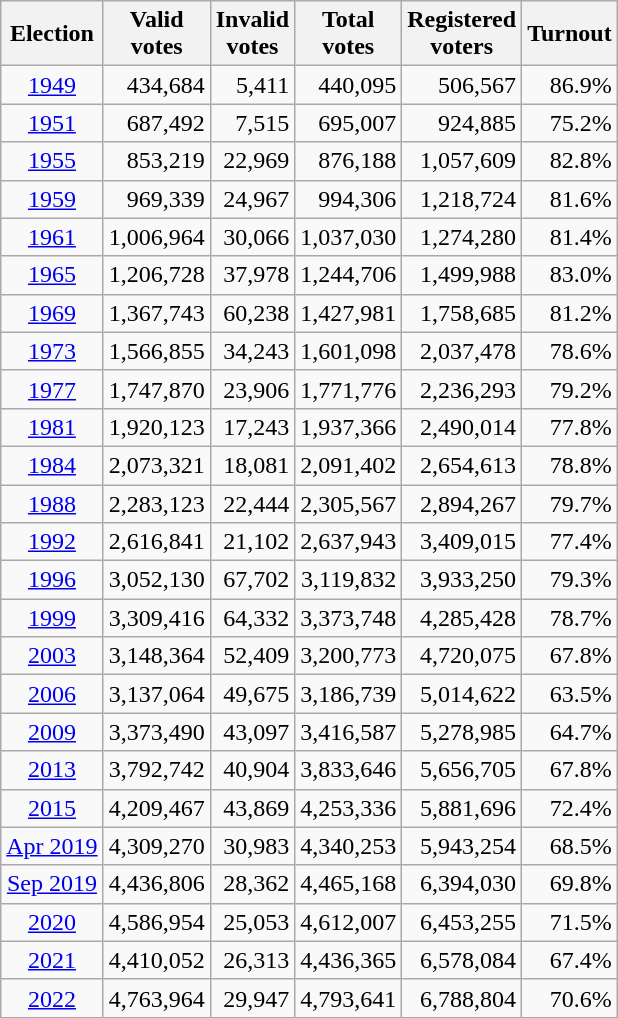<table class=wikitable style=text-align:right>
<tr>
<th>Election</th>
<th>Valid<br>votes</th>
<th>Invalid<br>votes</th>
<th>Total<br>votes</th>
<th>Registered<br>voters</th>
<th>Turnout</th>
</tr>
<tr>
<td align=center><a href='#'>1949</a></td>
<td>434,684</td>
<td>5,411</td>
<td>440,095</td>
<td>506,567</td>
<td>86.9%</td>
</tr>
<tr>
<td align=center><a href='#'>1951</a></td>
<td>687,492</td>
<td>7,515</td>
<td>695,007</td>
<td>924,885</td>
<td>75.2%</td>
</tr>
<tr>
<td align=center><a href='#'>1955</a></td>
<td>853,219</td>
<td>22,969</td>
<td>876,188</td>
<td>1,057,609</td>
<td>82.8%</td>
</tr>
<tr>
<td align=center><a href='#'>1959</a></td>
<td>969,339</td>
<td>24,967</td>
<td>994,306</td>
<td>1,218,724</td>
<td>81.6%</td>
</tr>
<tr>
<td align=center><a href='#'>1961</a></td>
<td>1,006,964</td>
<td>30,066</td>
<td>1,037,030</td>
<td>1,274,280</td>
<td>81.4%</td>
</tr>
<tr>
<td align=center><a href='#'>1965</a></td>
<td>1,206,728</td>
<td>37,978</td>
<td>1,244,706</td>
<td>1,499,988</td>
<td>83.0%</td>
</tr>
<tr>
<td align=center><a href='#'>1969</a></td>
<td>1,367,743</td>
<td>60,238</td>
<td>1,427,981</td>
<td>1,758,685</td>
<td>81.2%</td>
</tr>
<tr>
<td align=center><a href='#'>1973</a></td>
<td>1,566,855</td>
<td>34,243</td>
<td>1,601,098</td>
<td>2,037,478</td>
<td>78.6%</td>
</tr>
<tr>
<td align=center><a href='#'>1977</a></td>
<td>1,747,870</td>
<td>23,906</td>
<td>1,771,776</td>
<td>2,236,293</td>
<td>79.2%</td>
</tr>
<tr>
<td align=center><a href='#'>1981</a></td>
<td>1,920,123</td>
<td>17,243</td>
<td>1,937,366</td>
<td>2,490,014</td>
<td>77.8%</td>
</tr>
<tr>
<td align=center><a href='#'>1984</a></td>
<td>2,073,321</td>
<td>18,081</td>
<td>2,091,402</td>
<td>2,654,613</td>
<td>78.8%</td>
</tr>
<tr>
<td align=center><a href='#'>1988</a></td>
<td>2,283,123</td>
<td>22,444</td>
<td>2,305,567</td>
<td>2,894,267</td>
<td>79.7%</td>
</tr>
<tr>
<td align=center><a href='#'>1992</a></td>
<td>2,616,841</td>
<td>21,102</td>
<td>2,637,943</td>
<td>3,409,015</td>
<td>77.4%</td>
</tr>
<tr>
<td align=center><a href='#'>1996</a></td>
<td>3,052,130</td>
<td>67,702</td>
<td>3,119,832</td>
<td>3,933,250</td>
<td>79.3%</td>
</tr>
<tr>
<td align=center><a href='#'>1999</a></td>
<td>3,309,416</td>
<td>64,332</td>
<td>3,373,748</td>
<td>4,285,428</td>
<td>78.7%</td>
</tr>
<tr>
<td align=center><a href='#'>2003</a></td>
<td>3,148,364</td>
<td>52,409</td>
<td>3,200,773</td>
<td>4,720,075</td>
<td>67.8%</td>
</tr>
<tr>
<td align=center><a href='#'>2006</a></td>
<td>3,137,064</td>
<td>49,675</td>
<td>3,186,739</td>
<td>5,014,622</td>
<td>63.5%</td>
</tr>
<tr>
<td align=center><a href='#'>2009</a></td>
<td>3,373,490</td>
<td>43,097</td>
<td>3,416,587</td>
<td>5,278,985</td>
<td>64.7%</td>
</tr>
<tr>
<td align=center><a href='#'>2013</a></td>
<td>3,792,742</td>
<td>40,904</td>
<td>3,833,646</td>
<td>5,656,705</td>
<td>67.8%</td>
</tr>
<tr>
<td align=center><a href='#'>2015</a></td>
<td>4,209,467</td>
<td>43,869</td>
<td>4,253,336</td>
<td>5,881,696</td>
<td>72.4%</td>
</tr>
<tr>
<td align=center><a href='#'>Apr 2019</a></td>
<td>4,309,270</td>
<td>30,983</td>
<td>4,340,253</td>
<td>5,943,254</td>
<td>68.5%</td>
</tr>
<tr>
<td align=center><a href='#'>Sep 2019</a></td>
<td>4,436,806</td>
<td>28,362</td>
<td>4,465,168</td>
<td>6,394,030</td>
<td>69.8%</td>
</tr>
<tr>
<td align=center><a href='#'>2020</a></td>
<td>4,586,954</td>
<td>25,053</td>
<td>4,612,007</td>
<td>6,453,255</td>
<td>71.5%</td>
</tr>
<tr>
<td align=center><a href='#'>2021</a></td>
<td>4,410,052</td>
<td>26,313</td>
<td>4,436,365</td>
<td>6,578,084</td>
<td>67.4%</td>
</tr>
<tr>
<td align=center><a href='#'>2022</a></td>
<td>4,763,964</td>
<td>29,947</td>
<td>4,793,641</td>
<td>6,788,804</td>
<td>70.6%</td>
</tr>
</table>
